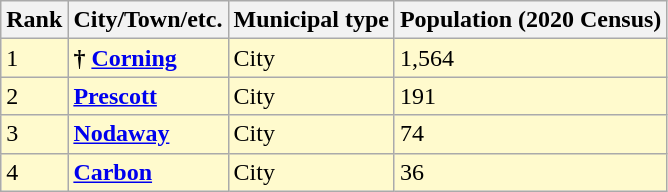<table class="wikitable sortable">
<tr>
<th>Rank</th>
<th>City/Town/etc.</th>
<th>Municipal type</th>
<th>Population (2020 Census)</th>
</tr>
<tr style=background-color:#FFFACD>
<td>1</td>
<td><strong>†</strong> <strong><a href='#'>Corning</a></strong></td>
<td>City</td>
<td>1,564</td>
</tr>
<tr style=background-color:#FFFACD>
<td>2</td>
<td><strong><a href='#'>Prescott</a></strong></td>
<td>City</td>
<td>191</td>
</tr>
<tr style=background-color:#FFFACD>
<td>3</td>
<td><strong><a href='#'>Nodaway</a></strong></td>
<td>City</td>
<td>74</td>
</tr>
<tr style=background-color:#FFFACD>
<td>4</td>
<td><strong><a href='#'>Carbon</a></strong></td>
<td>City</td>
<td>36</td>
</tr>
</table>
